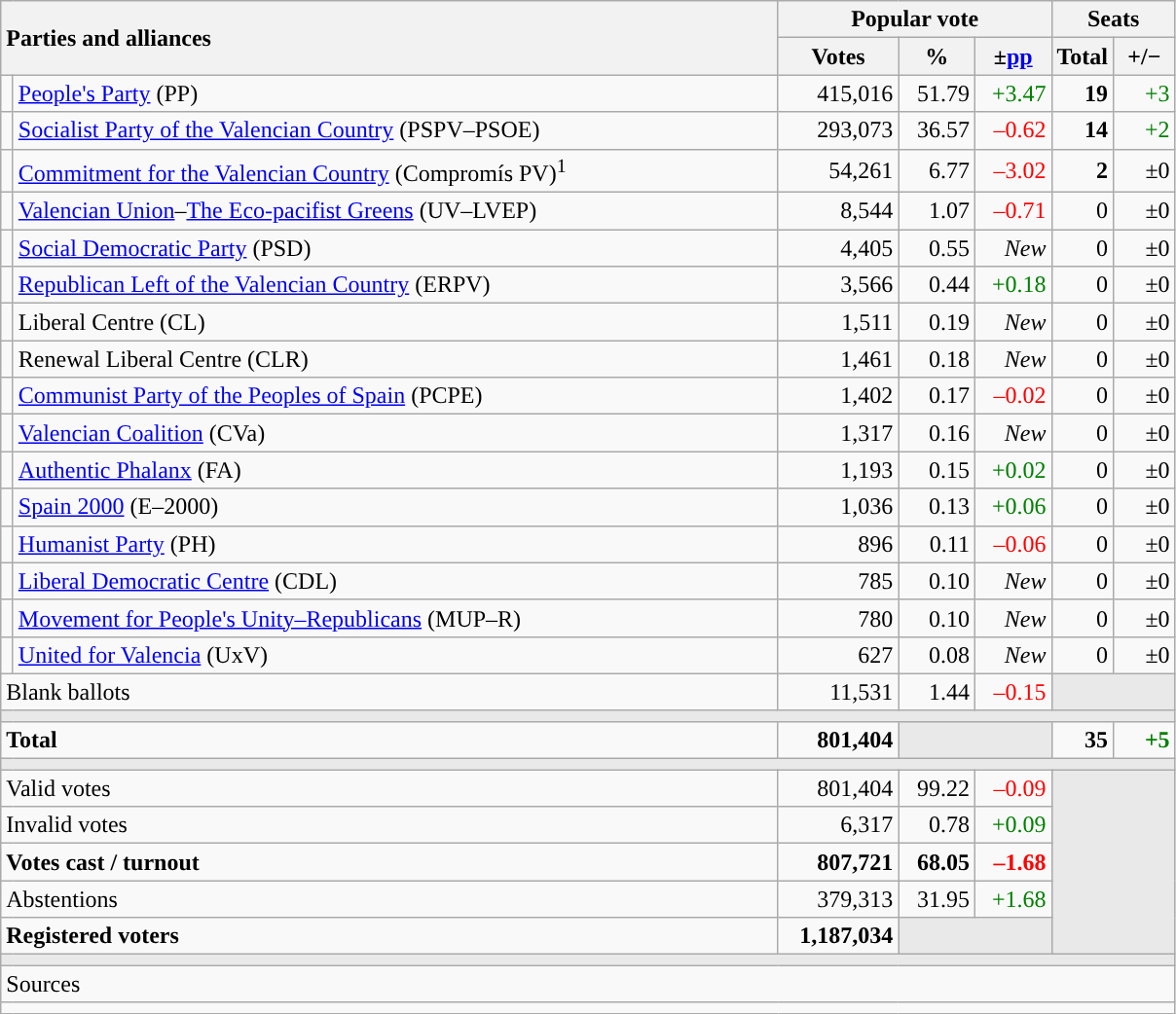<table class="wikitable" style="text-align:right;">
<tr>
<th style="text-align:left;" rowspan="2" colspan="2" width="525">Parties and alliances</th>
<th colspan="3">Popular vote</th>
<th colspan="2">Seats</th>
</tr>
<tr>
<th width="75">Votes</th>
<th width="45">%</th>
<th width="45">±<a href='#'>pp</a></th>
<th width="35">Total</th>
<th width="35">+/−</th>
</tr>
<tr>
<td width="1" style="color:inherit;background:"></td>
<td align="left"><a href='#'>People's Party</a> (PP)</td>
<td>415,016</td>
<td>51.79</td>
<td style="color:green;">+3.47</td>
<td><strong>19</strong></td>
<td style="color:green;">+3</td>
</tr>
<tr>
<td style="color:inherit;background:"></td>
<td align="left"><a href='#'>Socialist Party of the Valencian Country</a> (PSPV–PSOE)</td>
<td>293,073</td>
<td>36.57</td>
<td style="color:red;">–0.62</td>
<td><strong>14</strong></td>
<td style="color:green;">+2</td>
</tr>
<tr>
<td style="color:inherit;background:"></td>
<td align="left"><a href='#'>Commitment for the Valencian Country</a> (Compromís PV)<sup>1</sup></td>
<td>54,261</td>
<td>6.77</td>
<td style="color:red;">–3.02</td>
<td><strong>2</strong></td>
<td>±0</td>
</tr>
<tr>
<td style="color:inherit;background:"></td>
<td align="left"><a href='#'>Valencian Union</a>–<a href='#'>The Eco-pacifist Greens</a> (UV–LVEP)</td>
<td>8,544</td>
<td>1.07</td>
<td style="color:red;">–0.71</td>
<td>0</td>
<td>±0</td>
</tr>
<tr>
<td style="color:inherit;background:"></td>
<td align="left"><a href='#'>Social Democratic Party</a> (PSD)</td>
<td>4,405</td>
<td>0.55</td>
<td><em>New</em></td>
<td>0</td>
<td>±0</td>
</tr>
<tr>
<td style="color:inherit;background:"></td>
<td align="left"><a href='#'>Republican Left of the Valencian Country</a> (ERPV)</td>
<td>3,566</td>
<td>0.44</td>
<td style="color:green;">+0.18</td>
<td>0</td>
<td>±0</td>
</tr>
<tr>
<td style="color:inherit;background:"></td>
<td align="left">Liberal Centre (CL)</td>
<td>1,511</td>
<td>0.19</td>
<td><em>New</em></td>
<td>0</td>
<td>±0</td>
</tr>
<tr>
<td style="color:inherit;background:"></td>
<td align="left">Renewal Liberal Centre (CLR)</td>
<td>1,461</td>
<td>0.18</td>
<td><em>New</em></td>
<td>0</td>
<td>±0</td>
</tr>
<tr>
<td style="color:inherit;background:"></td>
<td align="left"><a href='#'>Communist Party of the Peoples of Spain</a> (PCPE)</td>
<td>1,402</td>
<td>0.17</td>
<td style="color:red;">–0.02</td>
<td>0</td>
<td>±0</td>
</tr>
<tr>
<td style="color:inherit;background:"></td>
<td align="left"><a href='#'>Valencian Coalition</a> (CVa)</td>
<td>1,317</td>
<td>0.16</td>
<td><em>New</em></td>
<td>0</td>
<td>±0</td>
</tr>
<tr>
<td style="color:inherit;background:"></td>
<td align="left"><a href='#'>Authentic Phalanx</a> (FA)</td>
<td>1,193</td>
<td>0.15</td>
<td style="color:green;">+0.02</td>
<td>0</td>
<td>±0</td>
</tr>
<tr>
<td style="color:inherit;background:"></td>
<td align="left"><a href='#'>Spain 2000</a> (E–2000)</td>
<td>1,036</td>
<td>0.13</td>
<td style="color:green;">+0.06</td>
<td>0</td>
<td>±0</td>
</tr>
<tr>
<td style="color:inherit;background:"></td>
<td align="left"><a href='#'>Humanist Party</a> (PH)</td>
<td>896</td>
<td>0.11</td>
<td style="color:red;">–0.06</td>
<td>0</td>
<td>±0</td>
</tr>
<tr>
<td style="color:inherit;background:"></td>
<td align="left"><a href='#'>Liberal Democratic Centre</a> (CDL)</td>
<td>785</td>
<td>0.10</td>
<td><em>New</em></td>
<td>0</td>
<td>±0</td>
</tr>
<tr>
<td style="color:inherit;background:"></td>
<td align="left"><a href='#'>Movement for People's Unity–Republicans</a> (MUP–R)</td>
<td>780</td>
<td>0.10</td>
<td><em>New</em></td>
<td>0</td>
<td>±0</td>
</tr>
<tr>
<td style="color:inherit;background:"></td>
<td align="left"><a href='#'>United for Valencia</a> (UxV)</td>
<td>627</td>
<td>0.08</td>
<td><em>New</em></td>
<td>0</td>
<td>±0</td>
</tr>
<tr>
<td align="left" colspan="2">Blank ballots</td>
<td>11,531</td>
<td>1.44</td>
<td style="color:red;">–0.15</td>
<td bgcolor="#E9E9E9" colspan="2"></td>
</tr>
<tr>
<td colspan="7" bgcolor="#E9E9E9"></td>
</tr>
<tr style="font-weight:bold;">
<td align="left" colspan="2">Total</td>
<td>801,404</td>
<td bgcolor="#E9E9E9" colspan="2"></td>
<td>35</td>
<td style="color:green;">+5</td>
</tr>
<tr>
<td colspan="7" bgcolor="#E9E9E9"></td>
</tr>
<tr>
<td align="left" colspan="2">Valid votes</td>
<td>801,404</td>
<td>99.22</td>
<td style="color:red;">–0.09</td>
<td bgcolor="#E9E9E9" colspan="2" rowspan="5"></td>
</tr>
<tr>
<td align="left" colspan="2">Invalid votes</td>
<td>6,317</td>
<td>0.78</td>
<td style="color:green;">+0.09</td>
</tr>
<tr style="font-weight:bold;">
<td align="left" colspan="2">Votes cast / turnout</td>
<td>807,721</td>
<td>68.05</td>
<td style="color:red;">–1.68</td>
</tr>
<tr>
<td align="left" colspan="2">Abstentions</td>
<td>379,313</td>
<td>31.95</td>
<td style="color:green;">+1.68</td>
</tr>
<tr style="font-weight:bold;">
<td align="left" colspan="2">Registered voters</td>
<td>1,187,034</td>
<td bgcolor="#E9E9E9" colspan="2"></td>
</tr>
<tr>
<td colspan="7" bgcolor="#E9E9E9"></td>
</tr>
<tr>
<td align="left" colspan="7">Sources</td>
</tr>
<tr>
<td colspan="7" style="text-align:left; max-width:790px;"></td>
</tr>
</table>
